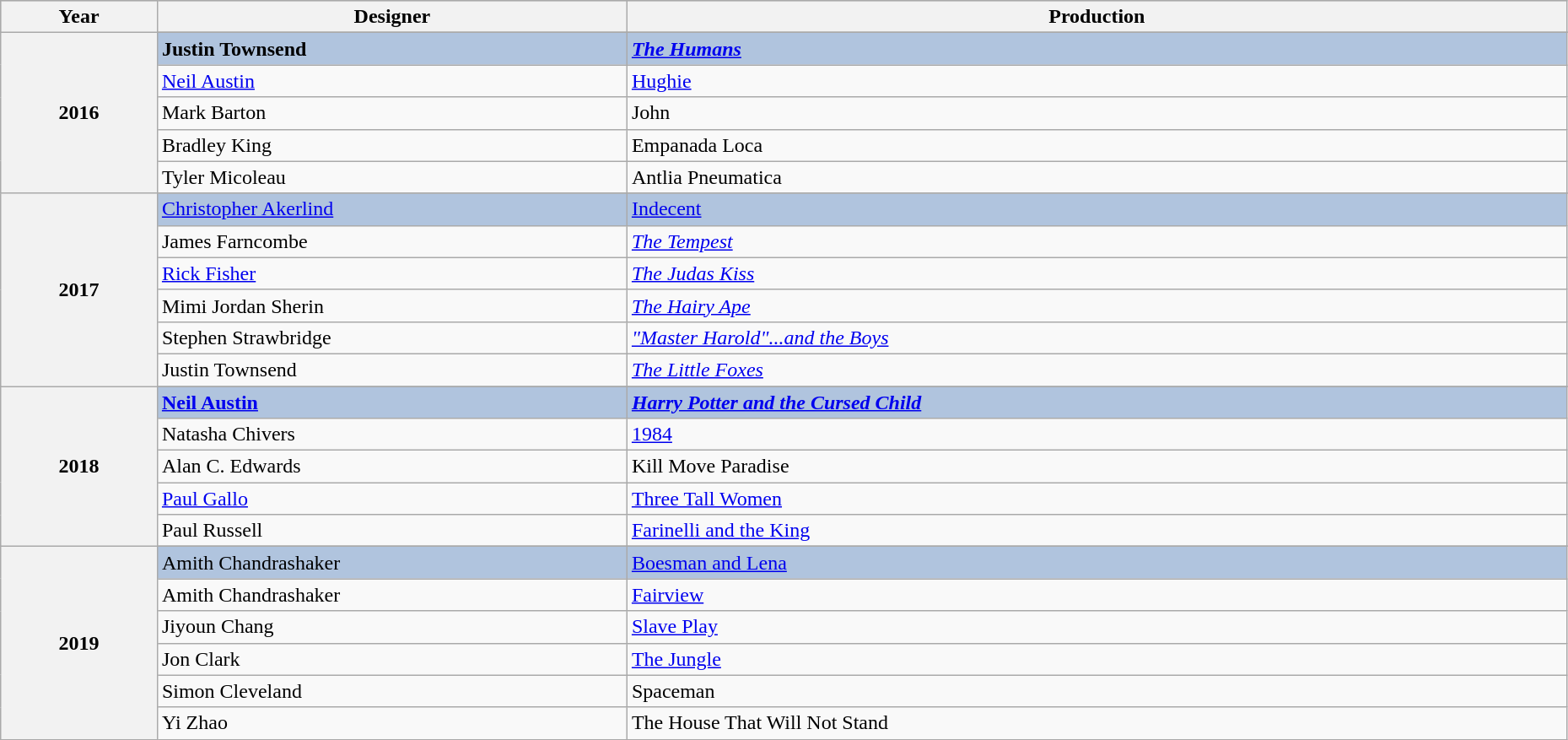<table class="wikitable" style="width:98%;">
<tr style="background:#bebebe;">
<th style="width:10%;">Year</th>
<th style="width:30%;">Designer</th>
<th style="width:60%;">Production</th>
</tr>
<tr>
<th rowspan="6">2016</th>
</tr>
<tr style="background:#B0C4DE">
<td><strong> Justin Townsend</strong></td>
<td><strong><em><a href='#'>The Humans</a><em> <strong></td>
</tr>
<tr>
<td><a href='#'>Neil Austin</a></td>
<td></em><a href='#'>Hughie</a><em></td>
</tr>
<tr>
<td>Mark Barton</td>
<td></em>John<em></td>
</tr>
<tr>
<td>Bradley King</td>
<td></em>Empanada Loca<em></td>
</tr>
<tr>
<td>Tyler Micoleau</td>
<td></em>Antlia Pneumatica<em></td>
</tr>
<tr>
<th rowspan="7">2017</th>
</tr>
<tr style="background:#B0C4DE">
<td></strong><a href='#'>Christopher Akerlind</a><strong></td>
<td></em></strong><a href='#'>Indecent</a></em> </strong></td>
</tr>
<tr>
<td>James Farncombe</td>
<td><em><a href='#'>The Tempest</a></em></td>
</tr>
<tr>
<td><a href='#'>Rick Fisher</a></td>
<td><a href='#'><em>The Judas Kiss</em></a></td>
</tr>
<tr>
<td>Mimi Jordan Sherin</td>
<td><em><a href='#'>The Hairy Ape</a></em></td>
</tr>
<tr>
<td>Stephen Strawbridge</td>
<td><em><a href='#'>"Master Harold"...and the Boys</a></em></td>
</tr>
<tr>
<td>Justin Townsend</td>
<td><em><a href='#'>The Little Foxes</a></em></td>
</tr>
<tr>
<th rowspan="6">2018</th>
</tr>
<tr style="background:#B0C4DE">
<td><strong><a href='#'>Neil Austin</a></strong></td>
<td><strong><em><a href='#'>Harry Potter and the Cursed Child</a><em> <strong></td>
</tr>
<tr>
<td>Natasha Chivers</td>
<td></em><a href='#'>1984</a><em></td>
</tr>
<tr>
<td>Alan C. Edwards</td>
<td></em>Kill Move Paradise<em></td>
</tr>
<tr>
<td><a href='#'>Paul Gallo</a></td>
<td></em><a href='#'>Three Tall Women</a><em></td>
</tr>
<tr>
<td>Paul Russell</td>
<td></em><a href='#'>Farinelli and the King</a><em></td>
</tr>
<tr>
<th rowspan="7">2019</th>
</tr>
<tr style="background:#B0C4DE">
<td></strong>Amith Chandrashaker<strong></td>
<td></em></strong><a href='#'>Boesman and Lena</a><strong><em></td>
</tr>
<tr>
<td>Amith Chandrashaker</td>
<td></em><a href='#'>Fairview</a><em></td>
</tr>
<tr>
<td>Jiyoun Chang</td>
<td></em><a href='#'>Slave Play</a><em></td>
</tr>
<tr>
<td>Jon Clark</td>
<td></em><a href='#'>The Jungle</a><em></td>
</tr>
<tr>
<td>Simon Cleveland</td>
<td></em>Spaceman<em></td>
</tr>
<tr>
<td>Yi Zhao</td>
<td></em>The House That Will Not Stand<em></td>
</tr>
</table>
